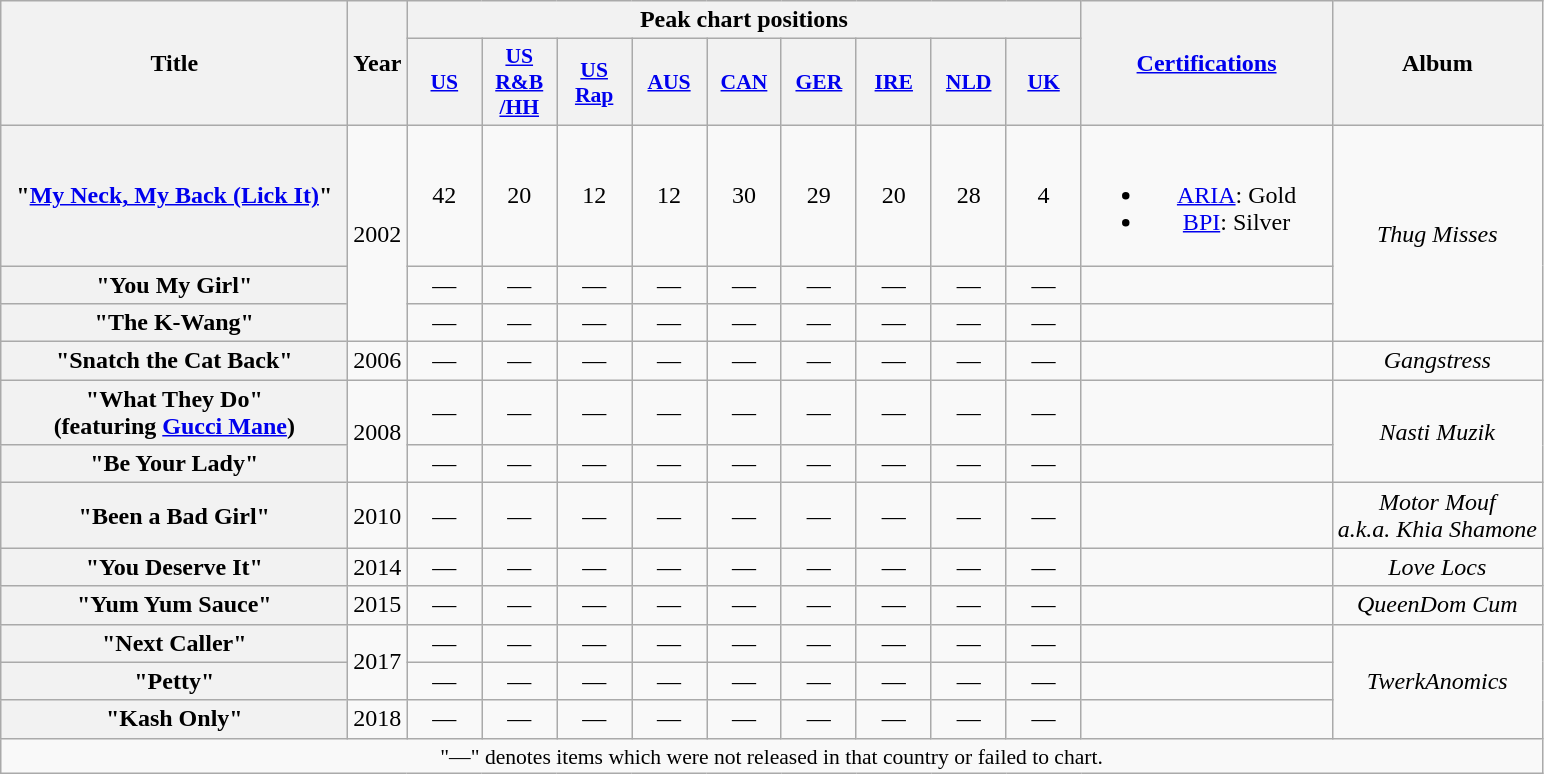<table class="wikitable plainrowheaders" style="text-align:center;">
<tr>
<th scope="col" rowspan="2" style="width:14em;">Title</th>
<th scope="col" rowspan="2">Year</th>
<th scope="col" colspan="9">Peak chart positions</th>
<th scope="col" rowspan="2" style="width:10em;"><a href='#'>Certifications</a></th>
<th scope="col" rowspan="2">Album</th>
</tr>
<tr>
<th scope="col" style="width:3em;font-size:90%;"><a href='#'>US</a><br></th>
<th scope="col" style="width:3em;font-size:90%;"><a href='#'>US R&B<br>/HH</a><br></th>
<th scope="col" style="width:3em;font-size:90%;"><a href='#'>US Rap</a><br></th>
<th scope="col" style="width:3em;font-size:90%;"><a href='#'>AUS</a><br></th>
<th scope="col" style="width:3em;font-size:90%;"><a href='#'>CAN</a><br></th>
<th scope="col" style="width:3em;font-size:90%;"><a href='#'>GER</a><br></th>
<th scope="col" style="width:3em;font-size:90%;"><a href='#'>IRE</a><br></th>
<th scope="col" style="width:3em;font-size:90%;"><a href='#'>NLD</a><br></th>
<th scope="col" style="width:3em;font-size:90%;"><a href='#'>UK</a><br></th>
</tr>
<tr>
<th scope="row">"<a href='#'>My Neck, My Back (Lick It)</a>"</th>
<td rowspan="3">2002</td>
<td>42</td>
<td>20</td>
<td>12</td>
<td>12</td>
<td>30</td>
<td>29</td>
<td>20</td>
<td>28</td>
<td>4</td>
<td><br><ul><li><a href='#'>ARIA</a>: Gold</li><li><a href='#'>BPI</a>: Silver</li></ul></td>
<td rowspan="3"><em>Thug Misses</em></td>
</tr>
<tr>
<th scope="row">"You My Girl"</th>
<td>—</td>
<td>—</td>
<td>—</td>
<td>—</td>
<td>—</td>
<td>—</td>
<td>—</td>
<td>—</td>
<td>—</td>
<td></td>
</tr>
<tr>
<th scope="row">"The K-Wang"</th>
<td>—</td>
<td>—</td>
<td>—</td>
<td>—</td>
<td>—</td>
<td>—</td>
<td>—</td>
<td>—</td>
<td>—</td>
<td></td>
</tr>
<tr>
<th scope="row">"Snatch the Cat Back"</th>
<td>2006</td>
<td>—</td>
<td>—</td>
<td>—</td>
<td>—</td>
<td>—</td>
<td>—</td>
<td>—</td>
<td>—</td>
<td>—</td>
<td></td>
<td><em>Gangstress</em></td>
</tr>
<tr>
<th scope="row">"What They Do"<br><span>(featuring <a href='#'>Gucci Mane</a>)</span></th>
<td rowspan="2">2008</td>
<td>—</td>
<td>—</td>
<td>—</td>
<td>—</td>
<td>—</td>
<td>—</td>
<td>—</td>
<td>—</td>
<td>—</td>
<td></td>
<td rowspan="2"><em>Nasti Muzik</em></td>
</tr>
<tr>
<th scope="row">"Be Your Lady"</th>
<td>—</td>
<td>—</td>
<td>—</td>
<td>—</td>
<td>—</td>
<td>—</td>
<td>—</td>
<td>—</td>
<td>—</td>
<td></td>
</tr>
<tr>
<th scope="row">"Been a Bad Girl"</th>
<td>2010</td>
<td>—</td>
<td>—</td>
<td>—</td>
<td>—</td>
<td>—</td>
<td>—</td>
<td>—</td>
<td>—</td>
<td>—</td>
<td></td>
<td><em>Motor Mouf <br>a.k.a. Khia Shamone</em></td>
</tr>
<tr>
<th scope="row">"You Deserve It"</th>
<td>2014</td>
<td>—</td>
<td>—</td>
<td>—</td>
<td>—</td>
<td>—</td>
<td>—</td>
<td>—</td>
<td>—</td>
<td>—</td>
<td></td>
<td><em>Love Locs</em></td>
</tr>
<tr>
<th scope="row">"Yum Yum Sauce"</th>
<td>2015</td>
<td>—</td>
<td>—</td>
<td>—</td>
<td>—</td>
<td>—</td>
<td>—</td>
<td>—</td>
<td>—</td>
<td>—</td>
<td></td>
<td><em>QueenDom Cum</em></td>
</tr>
<tr>
<th scope="row">"Next Caller"</th>
<td rowspan="2">2017</td>
<td>—</td>
<td>—</td>
<td>—</td>
<td>—</td>
<td>—</td>
<td>—</td>
<td>—</td>
<td>—</td>
<td>—</td>
<td></td>
<td rowspan="3"><em>TwerkAnomics</em></td>
</tr>
<tr>
<th scope="row">"Petty"</th>
<td>—</td>
<td>—</td>
<td>—</td>
<td>—</td>
<td>—</td>
<td>—</td>
<td>—</td>
<td>—</td>
<td>—</td>
<td></td>
</tr>
<tr>
<th scope="row">"Kash Only"</th>
<td>2018</td>
<td>—</td>
<td>—</td>
<td>—</td>
<td>—</td>
<td>—</td>
<td>—</td>
<td>—</td>
<td>—</td>
<td>—</td>
<td></td>
</tr>
<tr>
<td colspan="13" style="font-size:90%">"—" denotes items which were not released in that country or failed to chart.</td>
</tr>
</table>
